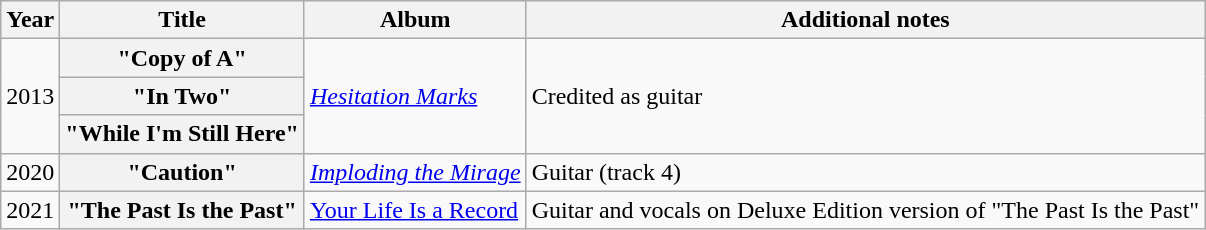<table class="wikitable plainrowheaders">
<tr>
<th scope="col">Year</th>
<th scope="col">Title</th>
<th scope="col">Album</th>
<th scope="col">Additional notes</th>
</tr>
<tr>
<td rowspan="3">2013</td>
<th scope="row">"Copy of A"</th>
<td rowspan="3"><em><a href='#'>Hesitation Marks</a></em></td>
<td rowspan="3">Credited as guitar</td>
</tr>
<tr>
<th scope="row">"In Two"</th>
</tr>
<tr>
<th scope="row">"While I'm Still Here"</th>
</tr>
<tr>
<td>2020</td>
<th scope="row">"Caution"</th>
<td><em><a href='#'>Imploding the Mirage</a></em></td>
<td>Guitar (track 4)</td>
</tr>
<tr>
<td>2021</td>
<th scope="row">"The Past Is the Past"</th>
<td><a href='#'>Your Life Is a Record</a></td>
<td>Guitar and vocals on Deluxe Edition version of "The Past Is the Past"</td>
</tr>
</table>
